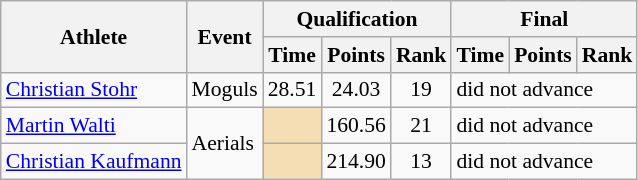<table class="wikitable" style="font-size:90%">
<tr>
<th rowspan="2">Athlete</th>
<th rowspan="2">Event</th>
<th colspan="3">Qualification</th>
<th colspan="3">Final</th>
</tr>
<tr>
<th>Time</th>
<th>Points</th>
<th>Rank</th>
<th>Time</th>
<th>Points</th>
<th>Rank</th>
</tr>
<tr>
<td><a href='#'>Christian Stohr</a></td>
<td>Moguls</td>
<td align="center">28.51</td>
<td align="center">24.03</td>
<td align="center">19</td>
<td colspan="3">did not advance</td>
</tr>
<tr>
<td><a href='#'>Martin Walti</a></td>
<td rowspan="2">Aerials</td>
<td bgcolor="wheat"></td>
<td align="center">160.56</td>
<td align="center">21</td>
<td colspan="3">did not advance</td>
</tr>
<tr>
<td><a href='#'>Christian Kaufmann</a></td>
<td bgcolor="wheat"></td>
<td align="center">214.90</td>
<td align="center">13</td>
<td colspan="3">did not advance</td>
</tr>
</table>
